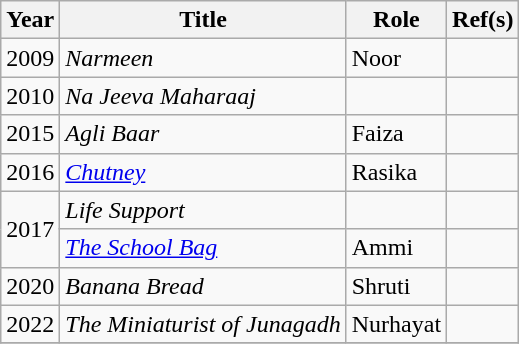<table class="wikitable sortable">
<tr>
<th>Year</th>
<th>Title</th>
<th>Role</th>
<th>Ref(s)</th>
</tr>
<tr>
<td>2009</td>
<td><em>Narmeen</em></td>
<td>Noor</td>
<td></td>
</tr>
<tr>
<td>2010</td>
<td><em>Na Jeeva Maharaaj</em></td>
<td></td>
<td></td>
</tr>
<tr>
<td>2015</td>
<td><em>Agli Baar</em></td>
<td>Faiza</td>
<td></td>
</tr>
<tr>
<td>2016</td>
<td><em><a href='#'>Chutney</a></em></td>
<td>Rasika</td>
<td></td>
</tr>
<tr>
<td rowspan="2">2017</td>
<td><em>Life Support</em></td>
<td></td>
<td></td>
</tr>
<tr>
<td><em><a href='#'>The School Bag</a></em></td>
<td>Ammi</td>
<td></td>
</tr>
<tr>
<td>2020</td>
<td><em>Banana Bread</em></td>
<td>Shruti</td>
<td></td>
</tr>
<tr>
<td>2022</td>
<td><em>The Miniaturist of Junagadh</em></td>
<td>Nurhayat</td>
<td></td>
</tr>
<tr>
</tr>
</table>
